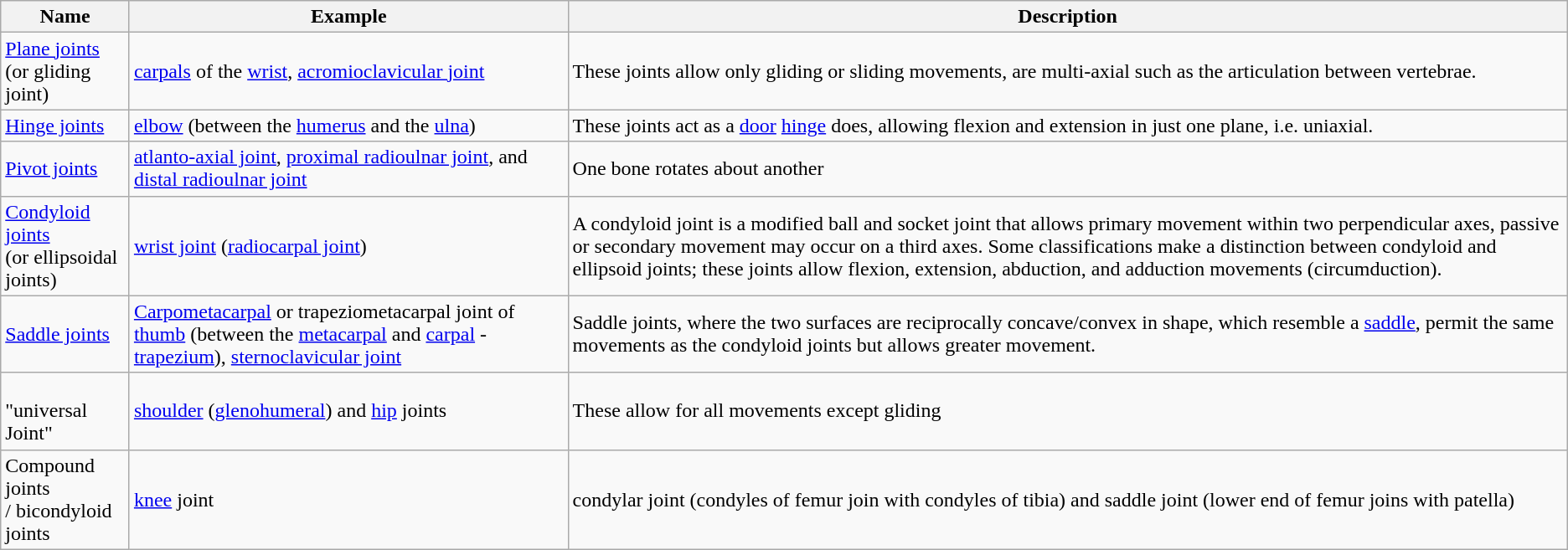<table class="wikitable">
<tr>
<th>Name</th>
<th>Example</th>
<th>Description</th>
</tr>
<tr>
<td><a href='#'>Plane joints</a><br>(or gliding joint)</td>
<td><a href='#'>carpals</a> of the <a href='#'>wrist</a>, <a href='#'>acromioclavicular joint</a></td>
<td>These joints allow only gliding or sliding movements, are multi-axial such as the articulation between vertebrae.</td>
</tr>
<tr>
<td><a href='#'>Hinge joints</a></td>
<td><a href='#'>elbow</a> (between the <a href='#'>humerus</a> and the <a href='#'>ulna</a>)</td>
<td>These joints act as a <a href='#'>door</a> <a href='#'>hinge</a> does, allowing flexion and extension in just one plane, i.e. uniaxial.</td>
</tr>
<tr>
<td><a href='#'>Pivot joints</a></td>
<td><a href='#'>atlanto-axial joint</a>, <a href='#'>proximal radioulnar joint</a>, and <a href='#'>distal radioulnar joint</a></td>
<td>One bone rotates about another</td>
</tr>
<tr>
<td><a href='#'>Condyloid joints</a><br>(or ellipsoidal joints)</td>
<td><a href='#'>wrist joint</a> (<a href='#'>radiocarpal joint</a>)</td>
<td>A condyloid joint is a modified ball and socket joint that allows primary movement within two perpendicular axes, passive or secondary movement may occur on a third axes. Some classifications make a distinction between condyloid and ellipsoid joints; these joints allow flexion, extension, abduction, and adduction movements (circumduction).</td>
</tr>
<tr>
<td><a href='#'>Saddle joints</a></td>
<td><a href='#'>Carpometacarpal</a> or trapeziometacarpal joint of <a href='#'>thumb</a> (between the <a href='#'>metacarpal</a> and <a href='#'>carpal</a> - <a href='#'>trapezium</a>), <a href='#'>sternoclavicular joint</a></td>
<td>Saddle joints, where the two surfaces are reciprocally concave/convex in shape, which resemble a <a href='#'>saddle</a>, permit the same movements as the condyloid joints but allows greater movement.</td>
</tr>
<tr>
<td><br>"universal Joint"</td>
<td><a href='#'>shoulder</a> (<a href='#'>glenohumeral</a>) and <a href='#'>hip</a> joints</td>
<td>These allow for all movements except gliding</td>
</tr>
<tr>
<td>Compound joints<br>/ bicondyloid joints</td>
<td><a href='#'>knee</a> joint</td>
<td>condylar joint (condyles of femur join with condyles of tibia) and saddle joint (lower end of femur joins with patella)</td>
</tr>
</table>
